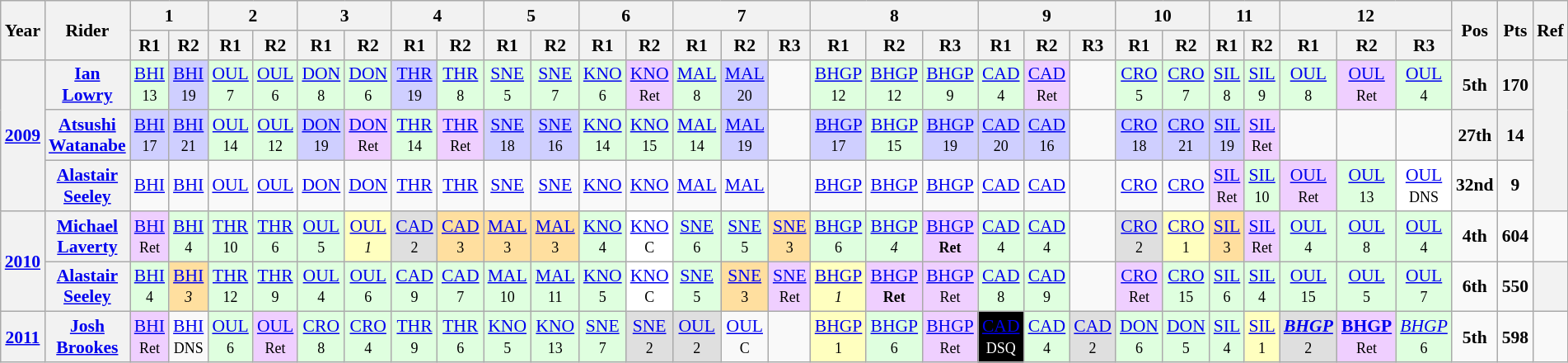<table class="wikitable" style="text-align:center; font-size:90%">
<tr>
<th valign="middle" rowspan=2>Year</th>
<th valign="middle" rowspan=2>Rider</th>
<th colspan=2>1</th>
<th colspan=2>2</th>
<th colspan=2>3</th>
<th colspan=2>4</th>
<th colspan=2>5</th>
<th colspan=2>6</th>
<th colspan=3>7</th>
<th colspan=3>8</th>
<th colspan=3>9</th>
<th colspan=2>10</th>
<th colspan=2>11</th>
<th colspan=3>12</th>
<th rowspan=2>Pos</th>
<th rowspan=2>Pts</th>
<th rowspan=2>Ref</th>
</tr>
<tr>
<th>R1</th>
<th>R2</th>
<th>R1</th>
<th>R2</th>
<th>R1</th>
<th>R2</th>
<th>R1</th>
<th>R2</th>
<th>R1</th>
<th>R2</th>
<th>R1</th>
<th>R2</th>
<th>R1</th>
<th>R2</th>
<th>R3</th>
<th>R1</th>
<th>R2</th>
<th>R3</th>
<th>R1</th>
<th>R2</th>
<th>R3</th>
<th>R1</th>
<th>R2</th>
<th>R1</th>
<th>R2</th>
<th>R1</th>
<th>R2</th>
<th>R3</th>
</tr>
<tr>
<th rowspan=3><a href='#'>2009</a></th>
<th><a href='#'>Ian Lowry</a></th>
<td style="background:#DFFFDF;"><a href='#'>BHI</a><br><small>13</small></td>
<td style="background:#CFCFFF;"><a href='#'>BHI</a><br><small>19</small></td>
<td style="background:#DFFFDF;"><a href='#'>OUL</a><br><small>7</small></td>
<td style="background:#DFFFDF;"><a href='#'>OUL</a><br><small>6</small></td>
<td style="background:#DFFFDF;"><a href='#'>DON</a><br><small>8</small></td>
<td style="background:#DFFFDF;"><a href='#'>DON</a><br><small>6</small></td>
<td style="background:#CFCFFF;"><a href='#'>THR</a><br><small>19</small></td>
<td style="background:#DFFFDF;"><a href='#'>THR</a><br><small>8</small></td>
<td style="background:#DFFFDF;"><a href='#'>SNE</a><br><small>5</small></td>
<td style="background:#DFFFDF;"><a href='#'>SNE</a><br><small>7</small></td>
<td style="background:#DFFFDF;"><a href='#'>KNO</a><br><small>6</small></td>
<td style="background:#EFCFFF;"><a href='#'>KNO</a><br><small>Ret</small></td>
<td style="background:#DFFFDF;"><a href='#'>MAL</a><br><small>8</small></td>
<td style="background:#CFCFFF;"><a href='#'>MAL</a><br><small>20</small></td>
<td></td>
<td style="background:#DFFFDF;"><a href='#'>BHGP</a><br><small>12</small></td>
<td style="background:#DFFFDF;"><a href='#'>BHGP</a><br><small>12</small></td>
<td style="background:#DFFFDF;"><a href='#'>BHGP</a><br><small>9</small></td>
<td style="background:#DFFFDF;"><a href='#'>CAD</a><br><small>4</small></td>
<td style="background:#EFCFFF;"><a href='#'>CAD</a><br><small>Ret</small></td>
<td></td>
<td style="background:#DFFFDF;"><a href='#'>CRO</a><br><small>5</small></td>
<td style="background:#DFFFDF;"><a href='#'>CRO</a><br><small>7</small></td>
<td style="background:#DFFFDF;"><a href='#'>SIL</a><br><small>8</small></td>
<td style="background:#DFFFDF;"><a href='#'>SIL</a><br><small>9</small></td>
<td style="background:#DFFFDF;"><a href='#'>OUL</a><br><small>8</small></td>
<td style="background:#EFCFFF;"><a href='#'>OUL</a><br><small>Ret</small></td>
<td style="background:#DFFFDF;"><a href='#'>OUL</a><br><small>4</small></td>
<th>5th</th>
<th>170</th>
<th rowspan=3></th>
</tr>
<tr>
<th><a href='#'>Atsushi Watanabe</a></th>
<td style="background:#CFCFFF;"><a href='#'>BHI</a> <small>17</small></td>
<td style="background:#CFCFFF;"><a href='#'>BHI</a> <small>21</small></td>
<td style="background:#DFFFDF;"><a href='#'>OUL</a> <small>14</small></td>
<td style="background:#DFFFDF;"><a href='#'>OUL</a> <small>12</small></td>
<td style="background:#CFCFFF;"><a href='#'>DON</a> <small>19</small></td>
<td style="background:#EFCFFF;"><a href='#'>DON</a> <small>Ret</small></td>
<td style="background:#DFFFDF;"><a href='#'>THR</a> <small>14</small></td>
<td style="background:#EFCFFF;"><a href='#'>THR</a> <small>Ret</small></td>
<td style="background:#CFCFFF;"><a href='#'>SNE</a> <small>18</small></td>
<td style="background:#CFCFFF;"><a href='#'>SNE</a> <small>16</small></td>
<td style="background:#DFFFDF;"><a href='#'>KNO</a> <small>14</small></td>
<td style="background:#DFFFDF;"><a href='#'>KNO</a> <small>15</small></td>
<td style="background:#DFFFDF;"><a href='#'>MAL</a> <small>14</small></td>
<td style="background:#CFCFFF;"><a href='#'>MAL</a> <small>19</small></td>
<td></td>
<td style="background:#CFCFFF;"><a href='#'>BHGP</a> <small>17</small></td>
<td style="background:#DFFFDF;"><a href='#'>BHGP</a> <small>15</small></td>
<td style="background:#CFCFFF;"><a href='#'>BHGP</a> <small>19</small></td>
<td style="background:#CFCFFF;"><a href='#'>CAD</a> <small>20</small></td>
<td style="background:#CFCFFF;"><a href='#'>CAD</a> <small>16</small></td>
<td></td>
<td style="background:#CFCFFF;"><a href='#'>CRO</a> <small>18</small></td>
<td style="background:#CFCFFF;"><a href='#'>CRO</a> <small>21</small></td>
<td style="background:#CFCFFF;"><a href='#'>SIL</a> <small>19</small></td>
<td style="background:#EFCFFF;"><a href='#'>SIL</a> <small>Ret</small></td>
<td></td>
<td></td>
<td></td>
<th>27th</th>
<th>14</th>
</tr>
<tr>
<th><a href='#'>Alastair Seeley</a></th>
<td><a href='#'>BHI</a></td>
<td><a href='#'>BHI</a></td>
<td><a href='#'>OUL</a></td>
<td><a href='#'>OUL</a></td>
<td><a href='#'>DON</a></td>
<td><a href='#'>DON</a></td>
<td><a href='#'>THR</a></td>
<td><a href='#'>THR</a></td>
<td><a href='#'>SNE</a></td>
<td><a href='#'>SNE</a></td>
<td><a href='#'>KNO</a></td>
<td><a href='#'>KNO</a></td>
<td><a href='#'>MAL</a></td>
<td><a href='#'>MAL</a></td>
<td></td>
<td><a href='#'>BHGP</a></td>
<td><a href='#'>BHGP</a></td>
<td><a href='#'>BHGP</a></td>
<td><a href='#'>CAD</a></td>
<td><a href='#'>CAD</a></td>
<td></td>
<td><a href='#'>CRO</a></td>
<td><a href='#'>CRO</a></td>
<td style="background:#EFCFFF;"><a href='#'>SIL</a><br><small>Ret</small></td>
<td style="background:#DFFFDF;"><a href='#'>SIL</a><br><small>10</small></td>
<td style="background:#EFCFFF;"><a href='#'>OUL</a><br><small>Ret</small></td>
<td style="background:#DFFFDF;"><a href='#'>OUL</a><br><small>13</small></td>
<td style="background:#FFFFFF;"><a href='#'>OUL</a><br><small>DNS</small></td>
<td><strong>32nd</strong></td>
<td><strong>9</strong></td>
</tr>
<tr>
<th rowspan=2><a href='#'>2010</a></th>
<th><a href='#'>Michael Laverty</a></th>
<td style="background:#EFCFFF;"><a href='#'>BHI</a><br><small>Ret</small></td>
<td style="background:#dfffdf;"><a href='#'>BHI</a><br><small>4</small></td>
<td style="background:#dfffdf;"><a href='#'>THR</a><br><small>10</small></td>
<td style="background:#dfffdf;"><a href='#'>THR</a><br><small>6</small></td>
<td style="background:#dfffdf;"><a href='#'>OUL</a><br><small>5</small></td>
<td style="background:#ffffbf;"><a href='#'>OUL</a><br><small><em>1</em></small></td>
<td style="background:#dfdfdf;"><a href='#'>CAD</a><br><small>2</small></td>
<td style="background:#ffdf9f;"><a href='#'>CAD</a><br><small>3</small></td>
<td style="background:#ffdf9f;"><a href='#'>MAL</a><br><small>3</small></td>
<td style="background:#ffdf9f;"><a href='#'>MAL</a><br><small>3</small></td>
<td style="background:#dfffdf;"><a href='#'>KNO</a><br><small>4</small></td>
<td style="background:#ffffff;"><a href='#'>KNO</a><br><small>C</small></td>
<td style="background:#dfffdf;"><a href='#'>SNE</a><br><small>6</small></td>
<td style="background:#dfffdf;"><a href='#'>SNE</a><br><small>5</small></td>
<td style="background:#ffdf9f;"><a href='#'>SNE</a><br><small>3</small></td>
<td style="background:#dfffdf;"><a href='#'>BHGP</a><br><small>6</small></td>
<td style="background:#DFFFDF;"><a href='#'>BHGP</a><br><small><em>4</em></small></td>
<td style="background:#EFCFFF;"><a href='#'>BHGP</a><br><small><strong>Ret</strong></small></td>
<td style="background:#DFFFDF;"><a href='#'>CAD</a><br><small>4</small></td>
<td style="background:#DFFFDF;"><a href='#'>CAD</a><br><small>4</small></td>
<td></td>
<td style="background:#DFDFDF;"><a href='#'>CRO</a><br><small>2</small></td>
<td style="background:#FFFFBF;"><a href='#'>CRO</a><br><small>1</small></td>
<td style="background:#FFDF9F;"><a href='#'>SIL</a><br><small>3</small></td>
<td style="background:#EFCFFF;"><a href='#'>SIL</a><br><small>Ret</small></td>
<td style="background:#DFFFDF;"><a href='#'>OUL</a><br><small>4</small></td>
<td style="background:#DFFFDF;"><a href='#'>OUL</a><br><small>8</small></td>
<td style="background:#DFFFDF;"><a href='#'>OUL</a><br><small>4</small></td>
<td><strong>4th</strong></td>
<td><strong>604</strong></td>
<td></td>
</tr>
<tr>
<th><a href='#'>Alastair Seeley</a></th>
<td style="background:#DFFFDF;"><a href='#'>BHI</a><br><small>4</small></td>
<td style="background:#ffdf9f;"><a href='#'>BHI</a><br><small><em>3</em></small></td>
<td style="background:#DFFFDF;"><a href='#'>THR</a><br><small>12</small></td>
<td style="background:#DFFFDF;"><a href='#'>THR</a><br><small>9</small></td>
<td style="background:#DFFFDF;"><a href='#'>OUL</a><br><small>4</small></td>
<td style="background:#DFFFDF;"><a href='#'>OUL</a><br><small>6</small></td>
<td style="background:#DFFFDF;"><a href='#'>CAD</a><br><small>9</small></td>
<td style="background:#DFFFDF;"><a href='#'>CAD</a><br><small>7</small></td>
<td style="background:#DFFFDF;"><a href='#'>MAL</a><br><small>10</small></td>
<td style="background:#DFFFDF;"><a href='#'>MAL</a><br><small>11</small></td>
<td style="background:#DFFFDF;"><a href='#'>KNO</a><br><small>5</small></td>
<td style="background:#FFFFFF;"><a href='#'>KNO</a><br><small>C</small></td>
<td style="background:#DFFFDF;"><a href='#'>SNE</a><br><small>5</small></td>
<td style="background:#ffdf9f;"><a href='#'>SNE</a><br><small>3</small></td>
<td style="background:#EFCFFF;"><a href='#'>SNE</a><br><small>Ret</small></td>
<td style="background:#FFFFBF;"><a href='#'>BHGP</a><br><small><em>1</em></small></td>
<td style="background:#EFCFFF;"><a href='#'>BHGP</a><br><small><strong>Ret</strong></small></td>
<td style="background:#EFCFFF;"><a href='#'>BHGP</a><br><small>Ret</small></td>
<td style="background:#DFFFDF;"><a href='#'>CAD</a><br><small>8</small></td>
<td style="background:#DFFFDF;"><a href='#'>CAD</a><br><small>9</small></td>
<td></td>
<td style="background:#EFCFFF;"><a href='#'>CRO</a><br><small>Ret</small></td>
<td style="background:#DFFFDF;"><a href='#'>CRO</a><br><small>15</small></td>
<td style="background:#DFFFDF;"><a href='#'>SIL</a><br><small>6</small></td>
<td style="background:#DFFFDF;"><a href='#'>SIL</a><br><small>4</small></td>
<td style="background:#DFFFDF;"><a href='#'>OUL</a><br><small>15</small></td>
<td style="background:#DFFFDF;"><a href='#'>OUL</a><br><small>5</small></td>
<td style="background:#DFFFDF;"><a href='#'>OUL</a><br><small>7</small></td>
<td><strong>6th</strong></td>
<td><strong>550</strong></td>
<th></th>
</tr>
<tr>
<th><a href='#'>2011</a></th>
<th><a href='#'>Josh Brookes</a></th>
<td style="background:#EFCFFF;"><a href='#'>BHI</a><br><small>Ret</small></td>
<td><a href='#'>BHI</a><br><small>DNS</small></td>
<td style="background:#DFFFDF;"><a href='#'>OUL</a><br><small>6</small></td>
<td style="background:#EFCFFF;"><a href='#'>OUL</a><br><small>Ret</small></td>
<td style="background:#DFFFDF;"><a href='#'>CRO</a><br><small>8</small></td>
<td style="background:#DFFFDF;"><a href='#'>CRO</a><br><small>4</small></td>
<td style="background:#DFFFDF;"><a href='#'>THR</a><br><small>9</small></td>
<td style="background:#DFFFDF;"><a href='#'>THR</a><br><small>6</small></td>
<td style="background:#DFFFDF;"><a href='#'>KNO</a><br><small>5</small></td>
<td style="background:#DFFFDF;"><a href='#'>KNO</a><br><small>13</small></td>
<td style="background:#DFFFDF;"><a href='#'>SNE</a><br><small>7</small></td>
<td style="background:#dfdfdf;"><a href='#'>SNE</a><br><small>2</small></td>
<td style="background:#dfdfdf;"><a href='#'>OUL</a><br><small>2</small></td>
<td><a href='#'>OUL</a><br><small>C</small></td>
<td></td>
<td style="background:#FFFFBF;"><a href='#'>BHGP</a><br><small>1</small></td>
<td style="background:#DFFFDF;"><a href='#'>BHGP</a><br><small>6</small></td>
<td style="background:#EFCFFF;"><a href='#'>BHGP</a><br><small>Ret</small></td>
<td style="background:black; color:white;"><a href='#'>CAD</a><br><small>DSQ</small></td>
<td style="background:#DFFFDF;"><a href='#'>CAD</a><br><small>4</small></td>
<td style="background:#dfdfdf;"><a href='#'>CAD</a><br><small>2</small></td>
<td style="background:#DFFFDF;"><a href='#'>DON</a><br><small>6</small></td>
<td style="background:#DFFFDF;"><a href='#'>DON</a><br><small>5</small></td>
<td style="background:#DFFFDF;"><a href='#'>SIL</a><br><small>4</small></td>
<td style="background:#FFFFBF;"><a href='#'>SIL</a><br><small>1</small></td>
<td style="background:#dfdfdf;"><strong><em><a href='#'>BHGP</a></em></strong><br><small>2</small></td>
<td style="background:#EFCFFF;"><strong><a href='#'>BHGP</a></strong><br><small>Ret</small></td>
<td style="background:#DFFFDF;"><em><a href='#'>BHGP</a></em><br><small>6</small></td>
<td><strong>5th</strong></td>
<td><strong>598</strong></td>
<td></td>
</tr>
</table>
